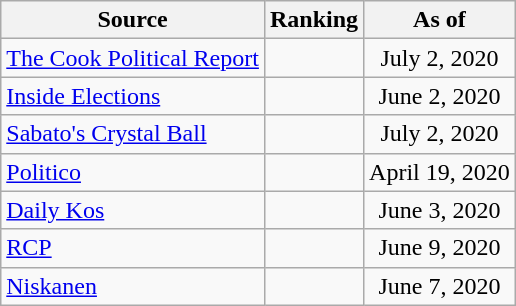<table class="wikitable" style="text-align:center">
<tr>
<th>Source</th>
<th>Ranking</th>
<th>As of</th>
</tr>
<tr>
<td align=left><a href='#'>The Cook Political Report</a></td>
<td></td>
<td>July 2, 2020</td>
</tr>
<tr>
<td align=left><a href='#'>Inside Elections</a></td>
<td></td>
<td>June 2, 2020</td>
</tr>
<tr>
<td align=left><a href='#'>Sabato's Crystal Ball</a></td>
<td></td>
<td>July 2, 2020</td>
</tr>
<tr>
<td align="left"><a href='#'>Politico</a></td>
<td></td>
<td>April 19, 2020</td>
</tr>
<tr>
<td align="left"><a href='#'>Daily Kos</a></td>
<td></td>
<td>June 3, 2020</td>
</tr>
<tr>
<td align="left"><a href='#'>RCP</a></td>
<td></td>
<td>June 9, 2020</td>
</tr>
<tr>
<td align="left"><a href='#'>Niskanen</a></td>
<td></td>
<td>June 7, 2020</td>
</tr>
</table>
